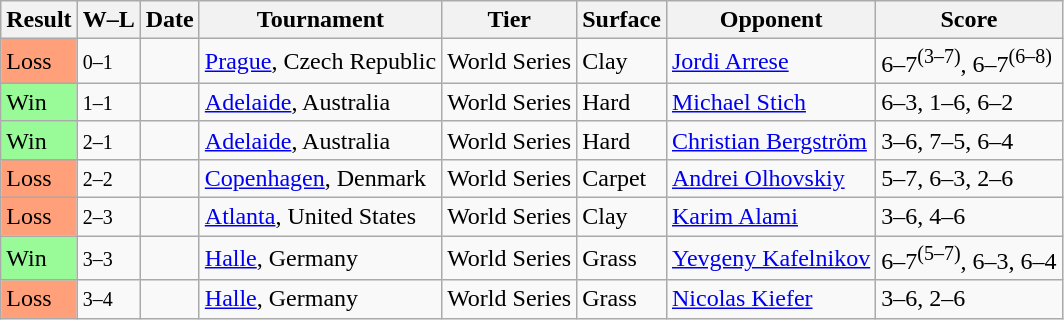<table class="sortable wikitable">
<tr>
<th>Result</th>
<th class="unsortable">W–L</th>
<th>Date</th>
<th>Tournament</th>
<th>Tier</th>
<th>Surface</th>
<th>Opponent</th>
<th class="unsortable">Score</th>
</tr>
<tr>
<td style="background:#ffa07a;">Loss</td>
<td><small>0–1</small></td>
<td><a href='#'></a></td>
<td><a href='#'>Prague</a>, Czech Republic</td>
<td>World Series</td>
<td>Clay</td>
<td> <a href='#'>Jordi Arrese</a></td>
<td>6–7<sup>(3–7)</sup>, 6–7<sup>(6–8)</sup></td>
</tr>
<tr>
<td style="background:#98fb98;">Win</td>
<td><small>1–1</small></td>
<td><a href='#'></a></td>
<td><a href='#'>Adelaide</a>, Australia</td>
<td>World Series</td>
<td>Hard</td>
<td> <a href='#'>Michael Stich</a></td>
<td>6–3, 1–6, 6–2</td>
</tr>
<tr>
<td style="background:#98fb98;">Win</td>
<td><small>2–1</small></td>
<td><a href='#'></a></td>
<td><a href='#'>Adelaide</a>, Australia</td>
<td>World Series</td>
<td>Hard</td>
<td> <a href='#'>Christian Bergström</a></td>
<td>3–6, 7–5, 6–4</td>
</tr>
<tr>
<td style="background:#ffa07a;">Loss</td>
<td><small>2–2</small></td>
<td><a href='#'></a></td>
<td><a href='#'>Copenhagen</a>, Denmark</td>
<td>World Series</td>
<td>Carpet</td>
<td> <a href='#'>Andrei Olhovskiy</a></td>
<td>5–7, 6–3, 2–6</td>
</tr>
<tr>
<td style="background:#ffa07a;">Loss</td>
<td><small>2–3</small></td>
<td><a href='#'></a></td>
<td><a href='#'>Atlanta</a>, United States</td>
<td>World Series</td>
<td>Clay</td>
<td> <a href='#'>Karim Alami</a></td>
<td>3–6, 4–6</td>
</tr>
<tr>
<td style="background:#98fb98;">Win</td>
<td><small>3–3</small></td>
<td><a href='#'></a></td>
<td><a href='#'>Halle</a>, Germany</td>
<td>World Series</td>
<td>Grass</td>
<td> <a href='#'>Yevgeny Kafelnikov</a></td>
<td>6–7<sup>(5–7)</sup>, 6–3, 6–4</td>
</tr>
<tr>
<td style="background:#ffa07a;">Loss</td>
<td><small>3–4</small></td>
<td><a href='#'></a></td>
<td><a href='#'>Halle</a>, Germany</td>
<td>World Series</td>
<td>Grass</td>
<td> <a href='#'>Nicolas Kiefer</a></td>
<td>3–6, 2–6</td>
</tr>
</table>
